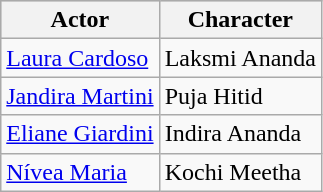<table class="wikitable sortable">
<tr style="background:#ccc;">
<th>Actor</th>
<th>Character</th>
</tr>
<tr>
<td><a href='#'>Laura Cardoso</a></td>
<td>Laksmi Ananda</td>
</tr>
<tr>
<td><a href='#'>Jandira Martini</a></td>
<td>Puja Hitid</td>
</tr>
<tr>
<td><a href='#'>Eliane Giardini</a></td>
<td>Indira Ananda</td>
</tr>
<tr>
<td><a href='#'>Nívea Maria</a></td>
<td>Kochi Meetha</td>
</tr>
</table>
